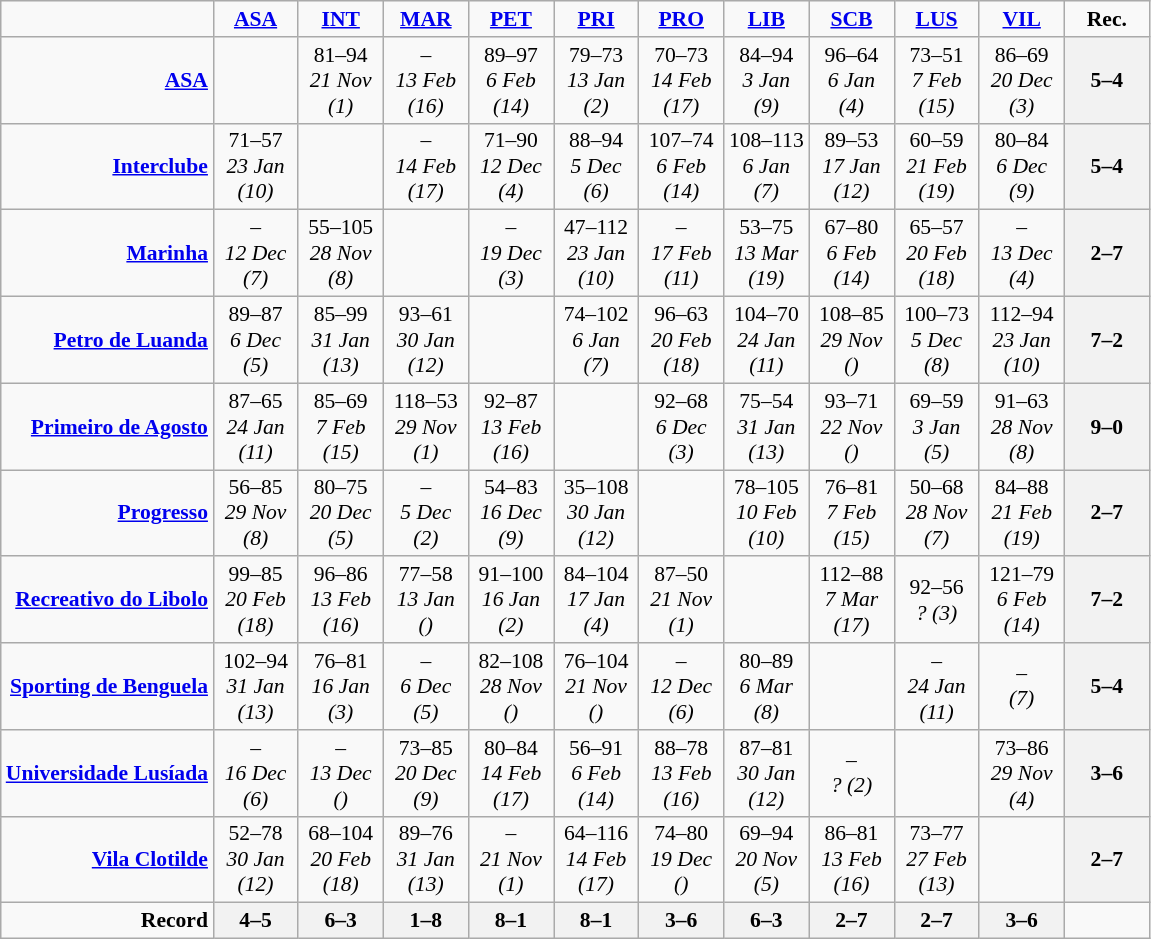<table style="font-size: 90%; text-align: center" class="wikitable">
<tr>
<td></td>
<td width=50><strong><a href='#'>ASA</a></strong></td>
<td width=50><strong><a href='#'>INT</a></strong></td>
<td width=50><strong><a href='#'>MAR</a></strong></td>
<td width=50><strong><a href='#'>PET</a></strong></td>
<td width=50><strong><a href='#'>PRI</a></strong></td>
<td width=50><strong><a href='#'>PRO</a></strong></td>
<td width=50><strong><a href='#'>LIB</a></strong></td>
<td width=50><strong><a href='#'>SCB</a></strong></td>
<td width=50><strong><a href='#'>LUS</a></strong></td>
<td width=50><strong><a href='#'>VIL</a></strong></td>
<td width=50><strong>Rec.</strong></td>
</tr>
<tr>
<td align=right><strong><a href='#'>ASA</a></strong></td>
<td></td>
<td>81–94<br><em>21 Nov (1)</em></td>
<td>–<br><em>13 Feb <span>(16)</span></em></td>
<td>89–97<br><em>6 Feb <span>(14)</span></em></td>
<td>79–73<br><em>13 Jan (2)</em></td>
<td>70–73<br><em>14 Feb <span>(17)</span></em></td>
<td>84–94<br><em>3 Jan (9)</em></td>
<td>96–64<br><em>6 Jan (4)</em></td>
<td>73–51<br><em>7 Feb <span>(15)</span></em></td>
<td>86–69<br><em>20 Dec (3)</em></td>
<th>5–4</th>
</tr>
<tr>
<td align=right><strong><a href='#'>Interclube</a></strong></td>
<td>71–57<br><em>23 Jan <span>(10)</span></em></td>
<td></td>
<td>–<br><em>14 Feb <span>(17)</span></em></td>
<td>71–90<br><em>12 Dec (4)</em></td>
<td>88–94<br><em>5 Dec (6)</em></td>
<td>107–74<br><em>6 Feb <span>(14)</span></em></td>
<td>108–113<br><em>6 Jan (7)</em></td>
<td>89–53<br><em>17 Jan <span>(12)</span></em></td>
<td>60–59<br><em>21 Feb <span>(19)</span></em></td>
<td>80–84<br><em>6 Dec (9)</em></td>
<th>5–4</th>
</tr>
<tr>
<td align=right><strong><a href='#'>Marinha</a></strong></td>
<td>–<br><em>12 Dec (7)</em></td>
<td>55–105<br><em>28 Nov (8)</em></td>
<td></td>
<td>–<br><em>19 Dec (3)</em></td>
<td>47–112<br><em>23 Jan <span>(10)</span></em></td>
<td>–<br><em>17 Feb <span>(11)</span></em></td>
<td>53–75<br><em>13 Mar <span>(19)</span></em></td>
<td>67–80<br><em>6 Feb <span>(14)</span></em></td>
<td>65–57<br><em>20 Feb <span>(18)</span></em></td>
<td>–<br><em>13 Dec (4)</em></td>
<th>2–7</th>
</tr>
<tr>
<td align=right><strong><a href='#'>Petro de Luanda</a></strong></td>
<td>89–87<br><em>6 Dec (5)</em></td>
<td>85–99<br><em>31 Jan <span>(13)</span></em></td>
<td>93–61<br><em>30 Jan <span>(12)</span></em></td>
<td></td>
<td>74–102<br><em>6 Jan (7)</em></td>
<td>96–63<br><em>20 Feb <span>(18)</span></em></td>
<td>104–70<br><em>24 Jan <span>(11)</span></em></td>
<td>108–85<br><em>29 Nov <span>()</span></em></td>
<td>100–73<br><em>5 Dec (8)</em></td>
<td>112–94<br><em>23 Jan <span>(10)</span></em></td>
<th>7–2</th>
</tr>
<tr>
<td align=right><strong><a href='#'>Primeiro de Agosto</a></strong></td>
<td>87–65<br><em>24 Jan <span>(11)</span></em></td>
<td>85–69<br><em>7 Feb <span>(15)</span></em></td>
<td>118–53<br><em>29 Nov (1)</em></td>
<td>92–87<br><em>13 Feb <span>(16)</span></em></td>
<td></td>
<td>92–68<br><em>6 Dec (3)</em></td>
<td>75–54<br><em>31 Jan <span>(13)</span></em></td>
<td>93–71<br><em>22 Nov <span>()</span></em></td>
<td>69–59<br><em>3 Jan (5)</em></td>
<td>91–63<br><em>28 Nov (8)</em></td>
<th>9–0</th>
</tr>
<tr>
<td align=right><strong><a href='#'>Progresso</a></strong></td>
<td>56–85<br><em>29 Nov (8)</em></td>
<td>80–75<br><em>20 Dec (5)</em></td>
<td>–<br><em>5 Dec (2)</em></td>
<td>54–83<br><em>16 Dec (9)</em></td>
<td>35–108<br><em>30 Jan <span>(12)</span></em></td>
<td></td>
<td>78–105<br><em>10 Feb <span>(10)</span></em></td>
<td>76–81<br><em>7 Feb <span>(15)</span></em></td>
<td>50–68<br><em>28 Nov (7)</em></td>
<td>84–88<br><em>21 Feb <span>(19)</span></em></td>
<th>2–7</th>
</tr>
<tr>
<td align=right><strong><a href='#'>Recreativo do Libolo</a></strong></td>
<td>99–85<br><em>20 Feb <span>(18)</span></em></td>
<td>96–86<br><em>13 Feb <span>(16)</span></em></td>
<td>77–58<br><em>13 Jan ()</em></td>
<td>91–100<br><em>16 Jan (2)</em></td>
<td>84–104<br><em>17 Jan (4)</em></td>
<td>87–50<br><em>21 Nov (1)</em></td>
<td></td>
<td>112–88<br><em>7 Mar <span>(17)</span></em></td>
<td>92–56<br><em>? (3)</em></td>
<td>121–79<br><em>6 Feb <span>(14)</span></em></td>
<th>7–2</th>
</tr>
<tr>
<td align=right><strong><a href='#'>Sporting de Benguela</a></strong></td>
<td>102–94<br><em>31 Jan <span>(13)</span></em></td>
<td>76–81<br><em>16 Jan (3)</em></td>
<td>–<br><em>6 Dec (5)</em></td>
<td>82–108<br><em>28 Nov ()</em></td>
<td>76–104<br><em>21 Nov ()</em></td>
<td>–<br><em>12 Dec (6)</em></td>
<td>80–89<br><em>6 Mar (8)</em></td>
<td></td>
<td>–<br><em>24 Jan <span>(11)</span></em></td>
<td>–<br><em>(7)</em></td>
<th>5–4</th>
</tr>
<tr>
<td align=right><strong><a href='#'>Universidade Lusíada</a></strong></td>
<td>–<br><em>16 Dec (6)</em></td>
<td>–<br><em>13 Dec ()</em></td>
<td>73–85<br><em>20 Dec <span>(9)</span></em></td>
<td>80–84<br><em>14 Feb <span>(17)</span></em></td>
<td>56–91<br><em>6 Feb <span>(14)</span></em></td>
<td>88–78<br><em>13 Feb <span>(16)</span></em></td>
<td>87–81<br><em>30 Jan <span>(12)</span></em></td>
<td>–<br><em>? (2)</em></td>
<td></td>
<td>73–86<br><em>29 Nov (4)</em></td>
<th>3–6</th>
</tr>
<tr>
<td align=right><strong><a href='#'>Vila Clotilde</a></strong></td>
<td>52–78<br><em>30 Jan <span>(12)</span></em></td>
<td>68–104<br><em>20 Feb <span>(18)</span></em></td>
<td>89–76<br><em>31 Jan <span>(13)</span></em></td>
<td>–<br><em>21 Nov (1)</em></td>
<td>64–116<br><em>14 Feb <span>(17)</span></em></td>
<td>74–80<br><em>19 Dec ()</em></td>
<td>69–94<br><em>20 Nov (5)</em></td>
<td>86–81<br><em>13 Feb <span>(16)</span></em></td>
<td>73–77<br><em>27 Feb <span>(13)</span></em></td>
<td></td>
<th>2–7</th>
</tr>
<tr>
<td align=right><strong>Record</strong></td>
<th>4–5</th>
<th>6–3</th>
<th>1–8</th>
<th>8–1</th>
<th>8–1</th>
<th>3–6</th>
<th>6–3</th>
<th>2–7</th>
<th>2–7</th>
<th>3–6</th>
<td></td>
</tr>
</table>
